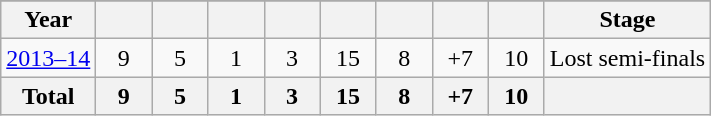<table class="wikitable" style="text-align: center;">
<tr>
</tr>
<tr>
<th>Year</th>
<th width=30></th>
<th width=30></th>
<th width=30></th>
<th width=30></th>
<th width=30></th>
<th width=30></th>
<th width=30></th>
<th width=30></th>
<th>Stage</th>
</tr>
<tr>
<td><a href='#'>2013–14</a></td>
<td>9</td>
<td>5</td>
<td>1</td>
<td>3</td>
<td>15</td>
<td>8</td>
<td>+7</td>
<td>10</td>
<td>Lost semi-finals</td>
</tr>
<tr>
<th>Total</th>
<th>9</th>
<th>5</th>
<th>1</th>
<th>3</th>
<th>15</th>
<th>8</th>
<th>+7</th>
<th>10</th>
<th></th>
</tr>
</table>
